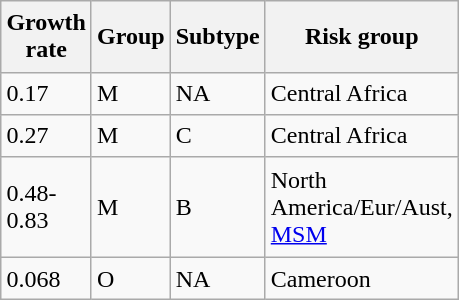<table class="wikitable" style="float: right; width: 300px; height: 200px;" border="1">
<tr>
<th scope="col">Growth rate</th>
<th scope="col">Group</th>
<th scope="col">Subtype</th>
<th scope="col">Risk group</th>
</tr>
<tr>
<td>0.17</td>
<td>M</td>
<td>NA</td>
<td>Central Africa</td>
</tr>
<tr>
<td>0.27</td>
<td>M</td>
<td>C</td>
<td>Central Africa</td>
</tr>
<tr>
<td>0.48-0.83</td>
<td>M</td>
<td>B</td>
<td>North America/Eur/Aust, <a href='#'>MSM</a></td>
</tr>
<tr>
<td>0.068</td>
<td>O</td>
<td>NA</td>
<td>Cameroon</td>
</tr>
</table>
